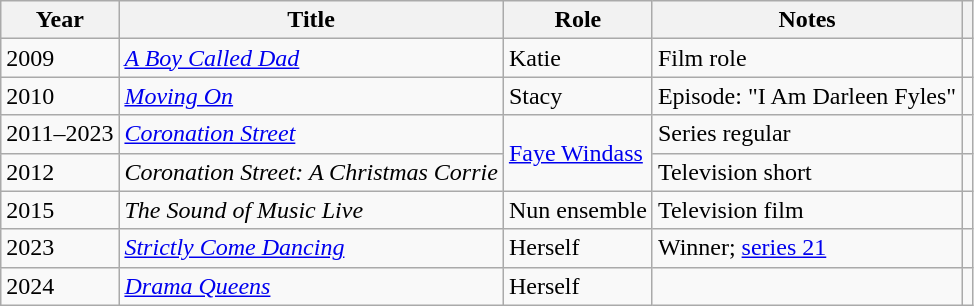<table class="wikitable plainrowheaders sortable">
<tr>
<th scope="col">Year</th>
<th scope="col">Title</th>
<th scope="col">Role</th>
<th class="unsortable">Notes</th>
<th></th>
</tr>
<tr>
<td>2009</td>
<td><em><a href='#'>A Boy Called Dad</a></em></td>
<td>Katie</td>
<td>Film role</td>
<td align="center"></td>
</tr>
<tr>
<td>2010</td>
<td><em><a href='#'>Moving On</a></em></td>
<td>Stacy</td>
<td>Episode: "I Am Darleen Fyles"</td>
<td align="center"></td>
</tr>
<tr>
<td>2011–2023</td>
<td><em><a href='#'>Coronation Street</a></em></td>
<td rowspan="2"><a href='#'>Faye Windass</a></td>
<td>Series regular</td>
<td align="center"></td>
</tr>
<tr>
<td>2012</td>
<td><em>Coronation Street: A Christmas Corrie</em></td>
<td>Television short</td>
<td align="center"></td>
</tr>
<tr>
<td>2015</td>
<td><em>The Sound of Music Live</em></td>
<td>Nun ensemble</td>
<td>Television film</td>
<td align="center"></td>
</tr>
<tr>
<td>2023</td>
<td><em><a href='#'>Strictly Come Dancing</a></em></td>
<td>Herself</td>
<td>Winner; <a href='#'>series 21</a></td>
<td align="center"></td>
</tr>
<tr>
<td>2024</td>
<td><a href='#'><em>Drama Queens</em></a></td>
<td>Herself</td>
<td></td>
<td align="center"></td>
</tr>
</table>
